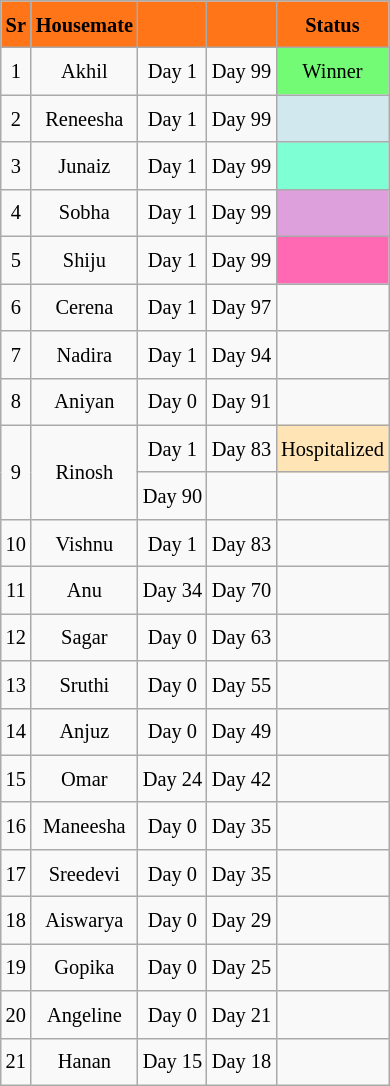<table class="wikitable sortable" style=" text-align:center; font-size:85%;  line-height:25px; width:auto;">
<tr>
<th scope="col" style="background:#FF7518; color:#000;">Sr</th>
<th scope="col" style="background:#FF7518; color:#000;">Housemate</th>
<th scope="col" style="background:#FF7518; color:#000;"></th>
<th scope="col" style="background:#FF7518; color:#000;"></th>
<th scope="col" style="background:#FF7518; color:#000;">Status</th>
</tr>
<tr>
<td>1</td>
<td>Akhil</td>
<td>Day 1</td>
<td>Day 99</td>
<td style="background:#73FB76">Winner</td>
</tr>
<tr>
<td>2</td>
<td>Reneesha</td>
<td>Day 1</td>
<td>Day 99</td>
<td style="background:#D1E8EF"></td>
</tr>
<tr>
<td>3</td>
<td>Junaiz</td>
<td>Day 1</td>
<td>Day 99</td>
<td style="background:#7FFFD4;"></td>
</tr>
<tr>
<td>4</td>
<td>Sobha</td>
<td>Day 1</td>
<td>Day 99</td>
<td style="background:#DDA0DD;"></td>
</tr>
<tr>
<td>5</td>
<td>Shiju</td>
<td>Day 1</td>
<td>Day 99</td>
<td style="background:#FF69B4"></td>
</tr>
<tr>
<td>6</td>
<td>Cerena</td>
<td>Day 1</td>
<td>Day 97</td>
<td></td>
</tr>
<tr>
<td>7</td>
<td>Nadira</td>
<td>Day 1</td>
<td>Day 94</td>
<td></td>
</tr>
<tr>
<td>8</td>
<td>Aniyan</td>
<td>Day 0</td>
<td>Day 91</td>
<td></td>
</tr>
<tr>
<td rowspan=2>9</td>
<td rowspan=2>Rinosh</td>
<td>Day 1</td>
<td>Day 83</td>
<td style="background:#FFE4B5">Hospitalized</td>
</tr>
<tr>
<td>Day 90</td>
<td Day 90></td>
</tr>
<tr>
<td>10</td>
<td>Vishnu</td>
<td>Day 1</td>
<td>Day 83</td>
<td></td>
</tr>
<tr>
<td>11</td>
<td>Anu</td>
<td>Day 34</td>
<td>Day 70</td>
<td></td>
</tr>
<tr>
<td>12</td>
<td>Sagar</td>
<td>Day 0</td>
<td>Day 63</td>
<td></td>
</tr>
<tr>
<td>13</td>
<td>Sruthi</td>
<td>Day 0</td>
<td>Day 55</td>
<td></td>
</tr>
<tr>
<td>14</td>
<td>Anjuz</td>
<td>Day 0</td>
<td>Day 49</td>
<td></td>
</tr>
<tr>
<td>15</td>
<td>Omar</td>
<td>Day 24</td>
<td>Day 42</td>
<td></td>
</tr>
<tr>
<td>16</td>
<td>Maneesha</td>
<td>Day 0</td>
<td>Day 35</td>
<td></td>
</tr>
<tr>
<td>17</td>
<td>Sreedevi</td>
<td>Day 0</td>
<td>Day 35</td>
<td></td>
</tr>
<tr>
<td>18</td>
<td>Aiswarya</td>
<td>Day 0</td>
<td>Day 29</td>
<td></td>
</tr>
<tr>
<td>19</td>
<td>Gopika</td>
<td>Day 0</td>
<td>Day 25</td>
<td></td>
</tr>
<tr>
<td>20</td>
<td>Angeline</td>
<td>Day 0</td>
<td>Day 21</td>
<td></td>
</tr>
<tr>
<td>21</td>
<td>Hanan</td>
<td>Day 15</td>
<td>Day 18</td>
<td></td>
</tr>
</table>
